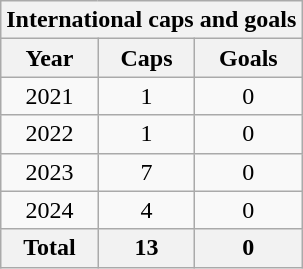<table class="wikitable sortable" style="text-align:center">
<tr>
<th colspan="3">International caps and goals</th>
</tr>
<tr>
<th>Year</th>
<th>Caps</th>
<th>Goals</th>
</tr>
<tr>
<td>2021</td>
<td>1</td>
<td>0</td>
</tr>
<tr>
<td>2022</td>
<td>1</td>
<td>0</td>
</tr>
<tr>
<td>2023</td>
<td>7</td>
<td>0</td>
</tr>
<tr>
<td>2024</td>
<td>4</td>
<td>0</td>
</tr>
<tr>
<th>Total</th>
<th>13</th>
<th>0</th>
</tr>
</table>
